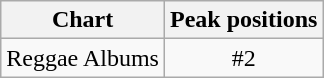<table class="wikitable">
<tr>
<th><strong>Chart</strong></th>
<th><strong>Peak positions</strong></th>
</tr>
<tr>
<td>Reggae Albums</td>
<td align="center">#2</td>
</tr>
</table>
